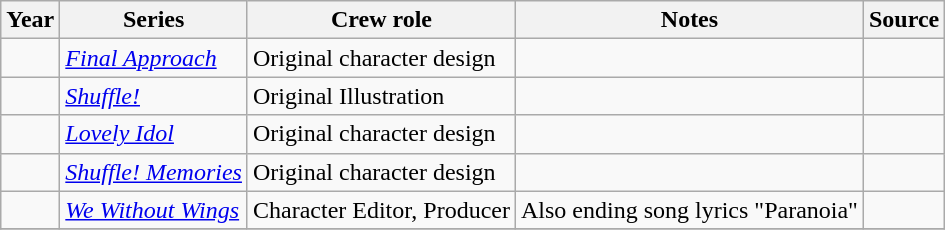<table class="wikitable sortable plainrowheaders">
<tr>
<th>Year</th>
<th>Series</th>
<th>Crew role</th>
<th class="unsortable">Notes</th>
<th class="unsortable">Source</th>
</tr>
<tr>
<td></td>
<td><em><a href='#'>Final Approach</a></em></td>
<td>Original character design </td>
<td></td>
<td></td>
</tr>
<tr>
<td></td>
<td><em><a href='#'>Shuffle!</a></em></td>
<td>Original Illustration </td>
<td></td>
<td></td>
</tr>
<tr>
<td></td>
<td><em><a href='#'>Lovely Idol</a></em></td>
<td>Original character design </td>
<td></td>
<td></td>
</tr>
<tr>
<td></td>
<td><em><a href='#'>Shuffle! Memories</a></em></td>
<td>Original character design </td>
<td></td>
<td></td>
</tr>
<tr>
<td></td>
<td><em><a href='#'>We Without Wings</a></em></td>
<td>Character Editor, Producer</td>
<td>Also ending song lyrics "Paranoia"</td>
<td></td>
</tr>
<tr>
</tr>
</table>
